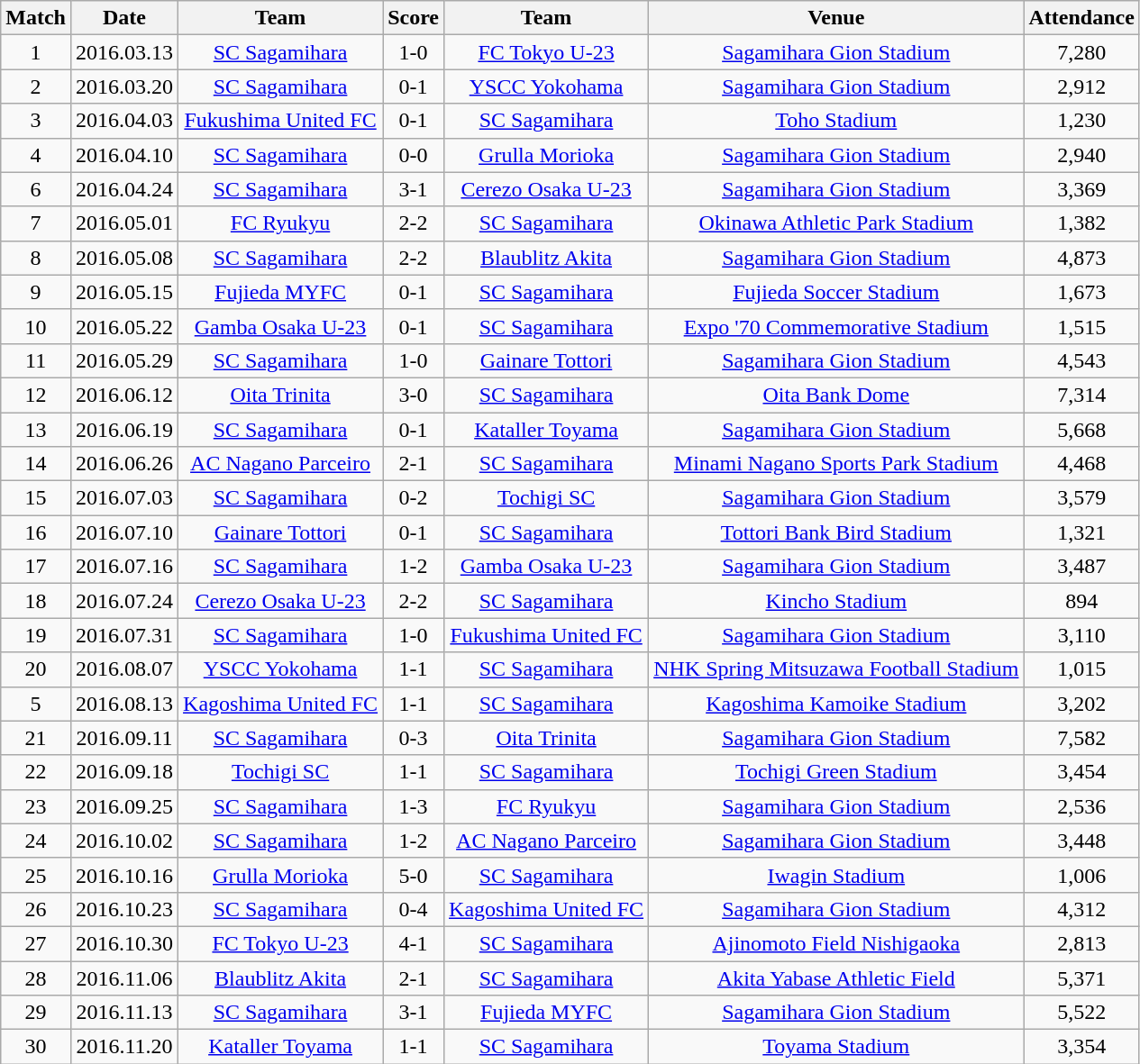<table class="wikitable" style="text-align:center;">
<tr>
<th>Match</th>
<th>Date</th>
<th>Team</th>
<th>Score</th>
<th>Team</th>
<th>Venue</th>
<th>Attendance</th>
</tr>
<tr>
<td>1</td>
<td>2016.03.13</td>
<td><a href='#'>SC Sagamihara</a></td>
<td>1-0</td>
<td><a href='#'>FC Tokyo U-23</a></td>
<td><a href='#'>Sagamihara Gion Stadium</a></td>
<td>7,280</td>
</tr>
<tr>
<td>2</td>
<td>2016.03.20</td>
<td><a href='#'>SC Sagamihara</a></td>
<td>0-1</td>
<td><a href='#'>YSCC Yokohama</a></td>
<td><a href='#'>Sagamihara Gion Stadium</a></td>
<td>2,912</td>
</tr>
<tr>
<td>3</td>
<td>2016.04.03</td>
<td><a href='#'>Fukushima United FC</a></td>
<td>0-1</td>
<td><a href='#'>SC Sagamihara</a></td>
<td><a href='#'>Toho Stadium</a></td>
<td>1,230</td>
</tr>
<tr>
<td>4</td>
<td>2016.04.10</td>
<td><a href='#'>SC Sagamihara</a></td>
<td>0-0</td>
<td><a href='#'>Grulla Morioka</a></td>
<td><a href='#'>Sagamihara Gion Stadium</a></td>
<td>2,940</td>
</tr>
<tr>
<td>6</td>
<td>2016.04.24</td>
<td><a href='#'>SC Sagamihara</a></td>
<td>3-1</td>
<td><a href='#'>Cerezo Osaka U-23</a></td>
<td><a href='#'>Sagamihara Gion Stadium</a></td>
<td>3,369</td>
</tr>
<tr>
<td>7</td>
<td>2016.05.01</td>
<td><a href='#'>FC Ryukyu</a></td>
<td>2-2</td>
<td><a href='#'>SC Sagamihara</a></td>
<td><a href='#'>Okinawa Athletic Park Stadium</a></td>
<td>1,382</td>
</tr>
<tr>
<td>8</td>
<td>2016.05.08</td>
<td><a href='#'>SC Sagamihara</a></td>
<td>2-2</td>
<td><a href='#'>Blaublitz Akita</a></td>
<td><a href='#'>Sagamihara Gion Stadium</a></td>
<td>4,873</td>
</tr>
<tr>
<td>9</td>
<td>2016.05.15</td>
<td><a href='#'>Fujieda MYFC</a></td>
<td>0-1</td>
<td><a href='#'>SC Sagamihara</a></td>
<td><a href='#'>Fujieda Soccer Stadium</a></td>
<td>1,673</td>
</tr>
<tr>
<td>10</td>
<td>2016.05.22</td>
<td><a href='#'>Gamba Osaka U-23</a></td>
<td>0-1</td>
<td><a href='#'>SC Sagamihara</a></td>
<td><a href='#'>Expo '70 Commemorative Stadium</a></td>
<td>1,515</td>
</tr>
<tr>
<td>11</td>
<td>2016.05.29</td>
<td><a href='#'>SC Sagamihara</a></td>
<td>1-0</td>
<td><a href='#'>Gainare Tottori</a></td>
<td><a href='#'>Sagamihara Gion Stadium</a></td>
<td>4,543</td>
</tr>
<tr>
<td>12</td>
<td>2016.06.12</td>
<td><a href='#'>Oita Trinita</a></td>
<td>3-0</td>
<td><a href='#'>SC Sagamihara</a></td>
<td><a href='#'>Oita Bank Dome</a></td>
<td>7,314</td>
</tr>
<tr>
<td>13</td>
<td>2016.06.19</td>
<td><a href='#'>SC Sagamihara</a></td>
<td>0-1</td>
<td><a href='#'>Kataller Toyama</a></td>
<td><a href='#'>Sagamihara Gion Stadium</a></td>
<td>5,668</td>
</tr>
<tr>
<td>14</td>
<td>2016.06.26</td>
<td><a href='#'>AC Nagano Parceiro</a></td>
<td>2-1</td>
<td><a href='#'>SC Sagamihara</a></td>
<td><a href='#'>Minami Nagano Sports Park Stadium</a></td>
<td>4,468</td>
</tr>
<tr>
<td>15</td>
<td>2016.07.03</td>
<td><a href='#'>SC Sagamihara</a></td>
<td>0-2</td>
<td><a href='#'>Tochigi SC</a></td>
<td><a href='#'>Sagamihara Gion Stadium</a></td>
<td>3,579</td>
</tr>
<tr>
<td>16</td>
<td>2016.07.10</td>
<td><a href='#'>Gainare Tottori</a></td>
<td>0-1</td>
<td><a href='#'>SC Sagamihara</a></td>
<td><a href='#'>Tottori Bank Bird Stadium</a></td>
<td>1,321</td>
</tr>
<tr>
<td>17</td>
<td>2016.07.16</td>
<td><a href='#'>SC Sagamihara</a></td>
<td>1-2</td>
<td><a href='#'>Gamba Osaka U-23</a></td>
<td><a href='#'>Sagamihara Gion Stadium</a></td>
<td>3,487</td>
</tr>
<tr>
<td>18</td>
<td>2016.07.24</td>
<td><a href='#'>Cerezo Osaka U-23</a></td>
<td>2-2</td>
<td><a href='#'>SC Sagamihara</a></td>
<td><a href='#'>Kincho Stadium</a></td>
<td>894</td>
</tr>
<tr>
<td>19</td>
<td>2016.07.31</td>
<td><a href='#'>SC Sagamihara</a></td>
<td>1-0</td>
<td><a href='#'>Fukushima United FC</a></td>
<td><a href='#'>Sagamihara Gion Stadium</a></td>
<td>3,110</td>
</tr>
<tr>
<td>20</td>
<td>2016.08.07</td>
<td><a href='#'>YSCC Yokohama</a></td>
<td>1-1</td>
<td><a href='#'>SC Sagamihara</a></td>
<td><a href='#'>NHK Spring Mitsuzawa Football Stadium</a></td>
<td>1,015</td>
</tr>
<tr>
<td>5</td>
<td>2016.08.13</td>
<td><a href='#'>Kagoshima United FC</a></td>
<td>1-1</td>
<td><a href='#'>SC Sagamihara</a></td>
<td><a href='#'>Kagoshima Kamoike Stadium</a></td>
<td>3,202</td>
</tr>
<tr>
<td>21</td>
<td>2016.09.11</td>
<td><a href='#'>SC Sagamihara</a></td>
<td>0-3</td>
<td><a href='#'>Oita Trinita</a></td>
<td><a href='#'>Sagamihara Gion Stadium</a></td>
<td>7,582</td>
</tr>
<tr>
<td>22</td>
<td>2016.09.18</td>
<td><a href='#'>Tochigi SC</a></td>
<td>1-1</td>
<td><a href='#'>SC Sagamihara</a></td>
<td><a href='#'>Tochigi Green Stadium</a></td>
<td>3,454</td>
</tr>
<tr>
<td>23</td>
<td>2016.09.25</td>
<td><a href='#'>SC Sagamihara</a></td>
<td>1-3</td>
<td><a href='#'>FC Ryukyu</a></td>
<td><a href='#'>Sagamihara Gion Stadium</a></td>
<td>2,536</td>
</tr>
<tr>
<td>24</td>
<td>2016.10.02</td>
<td><a href='#'>SC Sagamihara</a></td>
<td>1-2</td>
<td><a href='#'>AC Nagano Parceiro</a></td>
<td><a href='#'>Sagamihara Gion Stadium</a></td>
<td>3,448</td>
</tr>
<tr>
<td>25</td>
<td>2016.10.16</td>
<td><a href='#'>Grulla Morioka</a></td>
<td>5-0</td>
<td><a href='#'>SC Sagamihara</a></td>
<td><a href='#'>Iwagin Stadium</a></td>
<td>1,006</td>
</tr>
<tr>
<td>26</td>
<td>2016.10.23</td>
<td><a href='#'>SC Sagamihara</a></td>
<td>0-4</td>
<td><a href='#'>Kagoshima United FC</a></td>
<td><a href='#'>Sagamihara Gion Stadium</a></td>
<td>4,312</td>
</tr>
<tr>
<td>27</td>
<td>2016.10.30</td>
<td><a href='#'>FC Tokyo U-23</a></td>
<td>4-1</td>
<td><a href='#'>SC Sagamihara</a></td>
<td><a href='#'>Ajinomoto Field Nishigaoka</a></td>
<td>2,813</td>
</tr>
<tr>
<td>28</td>
<td>2016.11.06</td>
<td><a href='#'>Blaublitz Akita</a></td>
<td>2-1</td>
<td><a href='#'>SC Sagamihara</a></td>
<td><a href='#'>Akita Yabase Athletic Field</a></td>
<td>5,371</td>
</tr>
<tr>
<td>29</td>
<td>2016.11.13</td>
<td><a href='#'>SC Sagamihara</a></td>
<td>3-1</td>
<td><a href='#'>Fujieda MYFC</a></td>
<td><a href='#'>Sagamihara Gion Stadium</a></td>
<td>5,522</td>
</tr>
<tr>
<td>30</td>
<td>2016.11.20</td>
<td><a href='#'>Kataller Toyama</a></td>
<td>1-1</td>
<td><a href='#'>SC Sagamihara</a></td>
<td><a href='#'>Toyama Stadium</a></td>
<td>3,354</td>
</tr>
</table>
